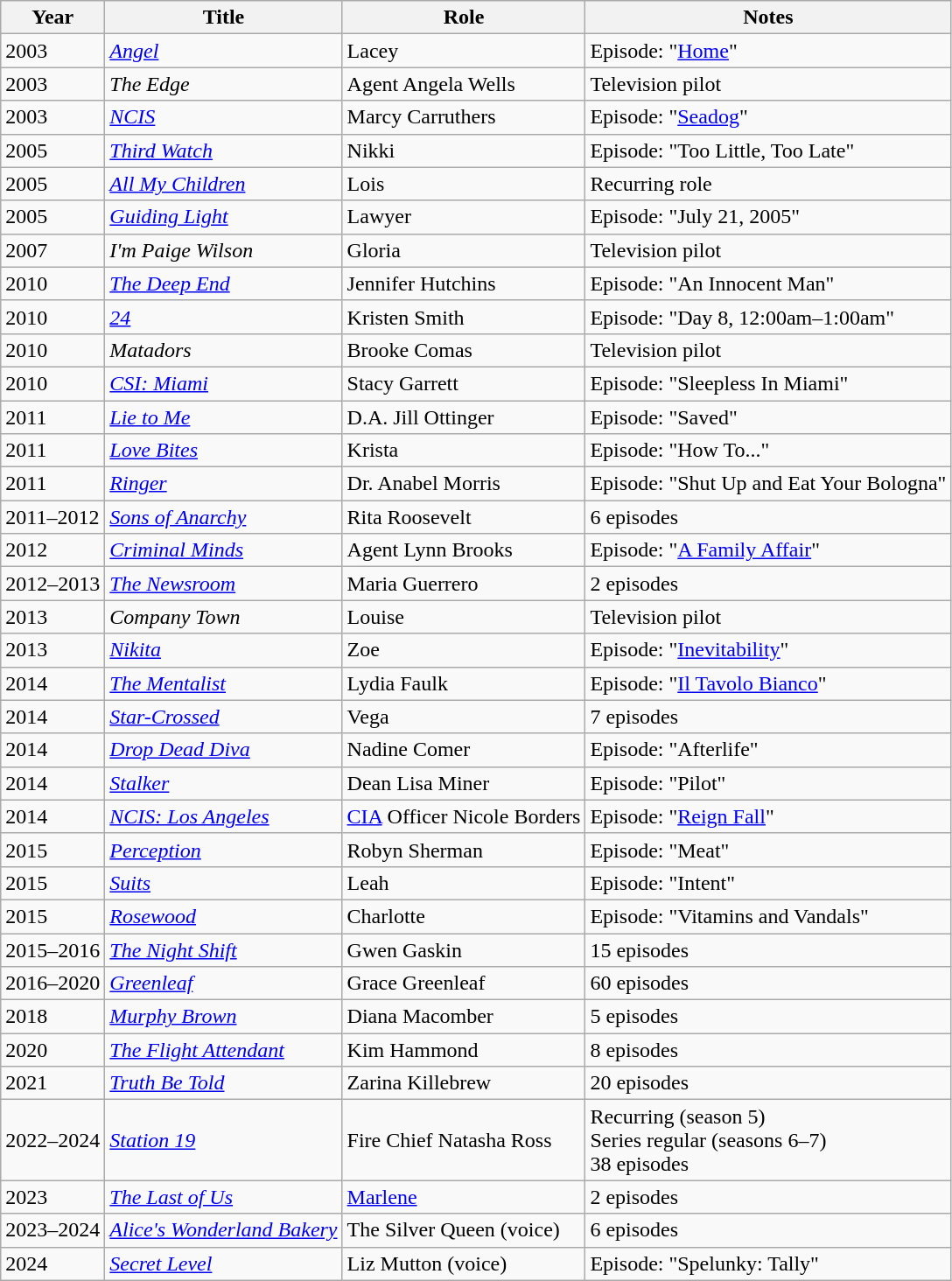<table class="wikitable sortable">
<tr>
<th>Year</th>
<th>Title</th>
<th>Role</th>
<th class="unsortable">Notes</th>
</tr>
<tr>
<td>2003</td>
<td><em><a href='#'>Angel</a></em></td>
<td>Lacey</td>
<td>Episode: "<a href='#'>Home</a>"</td>
</tr>
<tr>
<td>2003</td>
<td><em>The Edge</em></td>
<td>Agent Angela Wells</td>
<td>Television pilot</td>
</tr>
<tr>
<td>2003</td>
<td><em><a href='#'>NCIS</a></em></td>
<td>Marcy Carruthers</td>
<td>Episode: "<a href='#'>Seadog</a>"</td>
</tr>
<tr>
<td>2005</td>
<td><em><a href='#'>Third Watch</a></em></td>
<td>Nikki</td>
<td>Episode: "Too Little, Too Late"</td>
</tr>
<tr>
<td>2005</td>
<td><em><a href='#'>All My Children</a></em></td>
<td>Lois</td>
<td>Recurring role</td>
</tr>
<tr>
<td>2005</td>
<td><em><a href='#'>Guiding Light</a></em></td>
<td>Lawyer</td>
<td>Episode: "July 21, 2005"</td>
</tr>
<tr>
<td>2007</td>
<td><em>I'm Paige Wilson</em></td>
<td>Gloria</td>
<td>Television pilot</td>
</tr>
<tr>
<td>2010</td>
<td><em><a href='#'>The Deep End</a></em></td>
<td>Jennifer Hutchins</td>
<td>Episode: "An Innocent Man"</td>
</tr>
<tr>
<td>2010</td>
<td><em><a href='#'>24</a></em></td>
<td>Kristen Smith</td>
<td>Episode: "Day 8, 12:00am–1:00am"</td>
</tr>
<tr>
<td>2010</td>
<td><em>Matadors</em></td>
<td>Brooke Comas</td>
<td>Television pilot</td>
</tr>
<tr>
<td>2010</td>
<td><em><a href='#'>CSI: Miami</a></em></td>
<td>Stacy Garrett</td>
<td>Episode: "Sleepless In Miami"</td>
</tr>
<tr>
<td>2011</td>
<td><em><a href='#'>Lie to Me</a></em></td>
<td>D.A. Jill Ottinger</td>
<td>Episode: "Saved"</td>
</tr>
<tr>
<td>2011</td>
<td><em><a href='#'>Love Bites</a></em></td>
<td>Krista</td>
<td>Episode: "How To..."</td>
</tr>
<tr>
<td>2011</td>
<td><em><a href='#'>Ringer</a></em></td>
<td>Dr. Anabel Morris</td>
<td>Episode: "Shut Up and Eat Your Bologna"</td>
</tr>
<tr>
<td>2011–2012</td>
<td><em><a href='#'>Sons of Anarchy</a></em></td>
<td>Rita Roosevelt</td>
<td>6 episodes</td>
</tr>
<tr>
<td>2012</td>
<td><em><a href='#'>Criminal Minds</a></em></td>
<td>Agent Lynn Brooks</td>
<td>Episode: "<a href='#'>A Family Affair</a>"</td>
</tr>
<tr>
<td>2012–2013</td>
<td><em><a href='#'>The Newsroom</a></em></td>
<td>Maria Guerrero</td>
<td>2 episodes</td>
</tr>
<tr>
<td>2013</td>
<td><em>Company Town</em></td>
<td>Louise</td>
<td>Television pilot</td>
</tr>
<tr>
<td>2013</td>
<td><em><a href='#'>Nikita</a></em></td>
<td>Zoe</td>
<td>Episode: "<a href='#'>Inevitability</a>"</td>
</tr>
<tr>
<td>2014</td>
<td><em><a href='#'>The Mentalist</a></em></td>
<td>Lydia Faulk</td>
<td>Episode: "<a href='#'>Il Tavolo Bianco</a>"</td>
</tr>
<tr>
<td>2014</td>
<td><em><a href='#'>Star-Crossed</a></em></td>
<td>Vega</td>
<td>7 episodes</td>
</tr>
<tr>
<td>2014</td>
<td><em><a href='#'>Drop Dead Diva</a></em></td>
<td>Nadine Comer</td>
<td>Episode: "Afterlife"</td>
</tr>
<tr>
<td>2014</td>
<td><em><a href='#'>Stalker</a></em></td>
<td>Dean Lisa Miner</td>
<td>Episode: "Pilot"</td>
</tr>
<tr>
<td>2014</td>
<td><em><a href='#'>NCIS: Los Angeles</a></em></td>
<td><a href='#'>CIA</a> Officer Nicole Borders</td>
<td>Episode: "<a href='#'>Reign Fall</a>"</td>
</tr>
<tr>
<td>2015</td>
<td><em><a href='#'>Perception</a></em></td>
<td>Robyn Sherman</td>
<td>Episode: "Meat"</td>
</tr>
<tr>
<td>2015</td>
<td><em><a href='#'>Suits</a></em></td>
<td>Leah</td>
<td>Episode: "Intent"</td>
</tr>
<tr>
<td>2015</td>
<td><em><a href='#'>Rosewood</a></em></td>
<td>Charlotte</td>
<td>Episode: "Vitamins and Vandals"</td>
</tr>
<tr>
<td>2015–2016</td>
<td><em><a href='#'>The Night Shift</a></em></td>
<td>Gwen Gaskin</td>
<td>15 episodes</td>
</tr>
<tr>
<td>2016–2020</td>
<td><em><a href='#'>Greenleaf</a></em></td>
<td>Grace Greenleaf</td>
<td>60 episodes</td>
</tr>
<tr>
<td>2018</td>
<td><em><a href='#'>Murphy Brown</a></em></td>
<td>Diana Macomber</td>
<td>5 episodes</td>
</tr>
<tr>
<td>2020</td>
<td><em><a href='#'>The Flight Attendant</a></em></td>
<td>Kim Hammond</td>
<td>8 episodes</td>
</tr>
<tr>
<td>2021</td>
<td><em><a href='#'>Truth Be Told</a></em></td>
<td>Zarina Killebrew</td>
<td>20 episodes</td>
</tr>
<tr>
<td>2022–2024</td>
<td><em><a href='#'>Station 19</a></em></td>
<td>Fire Chief Natasha Ross</td>
<td>Recurring (season 5)<br>Series regular (seasons 6–7)<br>38 episodes</td>
</tr>
<tr>
<td>2023</td>
<td><em><a href='#'>The Last of Us</a></em></td>
<td><a href='#'>Marlene</a></td>
<td>2 episodes</td>
</tr>
<tr>
<td>2023–2024</td>
<td><em><a href='#'>Alice's Wonderland Bakery</a></em></td>
<td>The Silver Queen (voice)</td>
<td>6 episodes</td>
</tr>
<tr>
<td>2024</td>
<td><em><a href='#'>Secret Level</a></em></td>
<td>Liz Mutton (voice)</td>
<td>Episode: "Spelunky: Tally"</td>
</tr>
</table>
